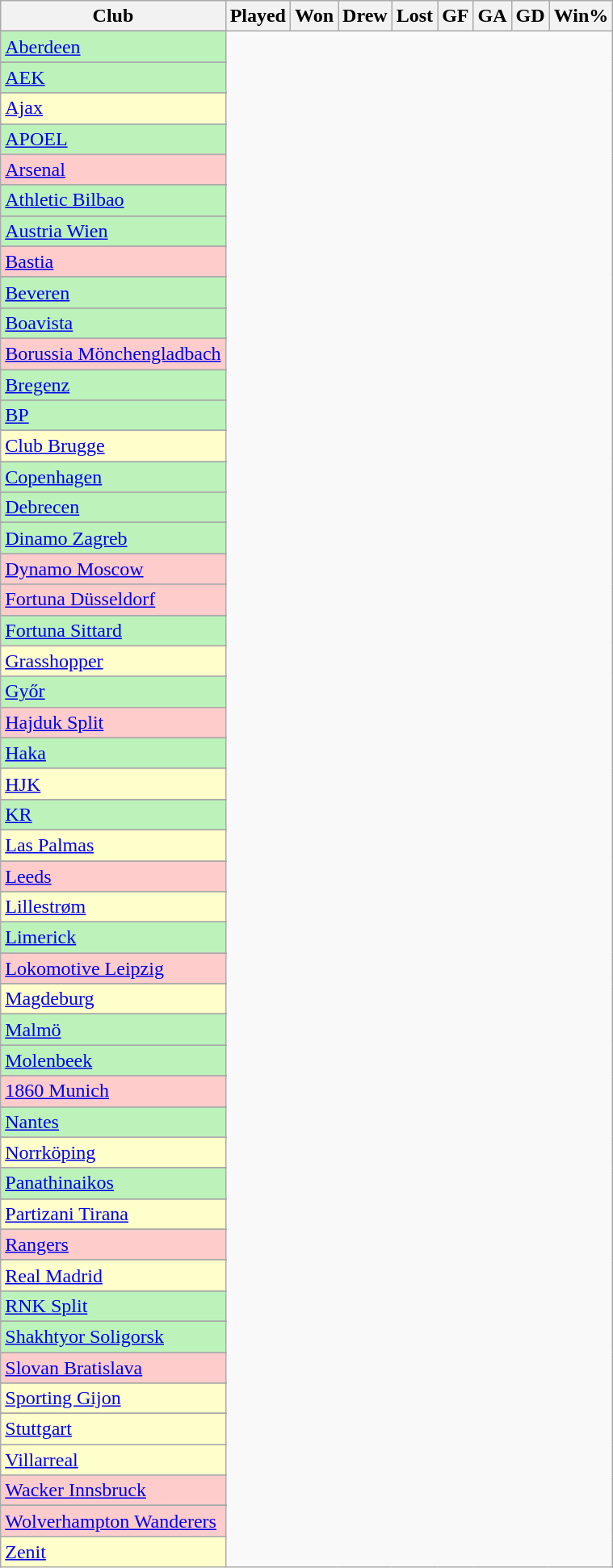<table class="wikitable sortable" style="text-align: left;">
<tr>
<th>Club</th>
<th>Played</th>
<th>Won</th>
<th>Drew</th>
<th>Lost</th>
<th>GF</th>
<th>GA</th>
<th>GD</th>
<th>Win%</th>
</tr>
<tr>
</tr>
<tr bgcolor= "#bbf3bb">
<td style=align=left> <a href='#'>Aberdeen</a><br></td>
</tr>
<tr>
</tr>
<tr bgcolor= "#bbf3bb">
<td style=align=left> <a href='#'>AEK</a><br></td>
</tr>
<tr>
</tr>
<tr bgcolor= "#ffffcc">
<td style=align=left> <a href='#'>Ajax</a><br></td>
</tr>
<tr>
</tr>
<tr bgcolor= "#bbf3bb">
<td style=align=left> <a href='#'>APOEL</a><br></td>
</tr>
<tr |- bgcolor= "#ffcccc">
<td style=align=left> <a href='#'>Arsenal</a><br></td>
</tr>
<tr>
</tr>
<tr bgcolor= "#bbf3bb">
<td style=align=left> <a href='#'>Athletic Bilbao</a><br></td>
</tr>
<tr>
</tr>
<tr bgcolor= "#bbf3bb">
<td style=align=left> <a href='#'>Austria Wien</a><br></td>
</tr>
<tr>
</tr>
<tr bgcolor= "#ffcccc">
<td style=align=left> <a href='#'>Bastia</a><br></td>
</tr>
<tr>
</tr>
<tr bgcolor= "#bbf3bb">
<td style=align=left> <a href='#'>Beveren</a><br></td>
</tr>
<tr>
</tr>
<tr bgcolor= "#bbf3bb">
<td style=align=left> <a href='#'>Boavista</a><br></td>
</tr>
<tr>
</tr>
<tr bgcolor= "#ffcccc">
<td style=align=left> <a href='#'>Borussia Mönchengladbach</a><br></td>
</tr>
<tr>
</tr>
<tr bgcolor= "#bbf3bb">
<td style=align=left> <a href='#'>Bregenz</a><br></td>
</tr>
<tr>
</tr>
<tr bgcolor= "#bbf3bb">
<td style=align=left> <a href='#'>BP</a><br></td>
</tr>
<tr>
</tr>
<tr bgcolor= "#ffffcc">
<td style=align=left> <a href='#'>Club Brugge</a><br></td>
</tr>
<tr>
</tr>
<tr bgcolor= "#bbf3bb">
<td style=align=left> <a href='#'>Copenhagen</a><br></td>
</tr>
<tr>
</tr>
<tr bgcolor= "#bbf3bb">
<td style=align=left> <a href='#'>Debrecen</a><br></td>
</tr>
<tr>
</tr>
<tr bgcolor= "#bbf3bb">
<td style=align=left> <a href='#'>Dinamo Zagreb</a><br></td>
</tr>
<tr>
</tr>
<tr bgcolor= "#ffcccc">
<td style=align=left> <a href='#'>Dynamo Moscow</a><br></td>
</tr>
<tr>
</tr>
<tr bgcolor= "#ffcccc">
<td style=align=left> <a href='#'>Fortuna Düsseldorf</a><br></td>
</tr>
<tr>
</tr>
<tr bgcolor= "#bbf3bb">
<td style=align=left> <a href='#'>Fortuna Sittard</a><br></td>
</tr>
<tr>
</tr>
<tr bgcolor= "#ffffcc">
<td style=align=left> <a href='#'>Grasshopper</a><br></td>
</tr>
<tr>
</tr>
<tr bgcolor= "#bbf3bb">
<td style=align=left> <a href='#'>Győr</a><br></td>
</tr>
<tr bgcolor= "#ffcccc">
<td style=align=left> <a href='#'>Hajduk Split</a><br></td>
</tr>
<tr>
</tr>
<tr bgcolor= "#bbf3bb">
<td style=align=left> <a href='#'>Haka</a><br></td>
</tr>
<tr>
</tr>
<tr bgcolor= "#ffffcc">
<td style=align=left> <a href='#'>HJK</a><br></td>
</tr>
<tr>
</tr>
<tr bgcolor= "#bbf3bb">
<td style=align=left> <a href='#'>KR</a><br></td>
</tr>
<tr>
</tr>
<tr bgcolor= "#ffffcc">
<td style=align=left> <a href='#'>Las Palmas</a><br></td>
</tr>
<tr>
</tr>
<tr bgcolor= "#ffcccc">
<td style=align=left> <a href='#'>Leeds</a><br></td>
</tr>
<tr>
</tr>
<tr bgcolor= "#ffffcc">
<td style=align=left> <a href='#'>Lillestrøm</a><br></td>
</tr>
<tr>
</tr>
<tr bgcolor= "#bbf3bb">
<td style=align=left> <a href='#'>Limerick</a><br></td>
</tr>
<tr>
</tr>
<tr bgcolor= "#ffcccc">
<td style=align=left> <a href='#'>Lokomotive Leipzig</a><br></td>
</tr>
<tr>
</tr>
<tr bgcolor= "#ffffcc">
<td style=align=left> <a href='#'>Magdeburg</a><br></td>
</tr>
<tr>
</tr>
<tr bgcolor= "#bbf3bb">
<td style=align=left> <a href='#'>Malmö</a><br></td>
</tr>
<tr>
</tr>
<tr bgcolor= "#bbf3bb">
<td style=align=left> <a href='#'>Molenbeek</a><br></td>
</tr>
<tr>
</tr>
<tr bgcolor= "#ffcccc">
<td style=align=left> <a href='#'>1860 Munich</a><br></td>
</tr>
<tr>
</tr>
<tr bgcolor= "#bbf3bb">
<td style=align=left> <a href='#'>Nantes</a><br></td>
</tr>
<tr>
</tr>
<tr bgcolor= "#ffffcc">
<td style=align=left> <a href='#'>Norrköping</a><br></td>
</tr>
<tr>
</tr>
<tr bgcolor= "#bbf3bb">
<td style=align=left> <a href='#'>Panathinaikos</a><br></td>
</tr>
<tr>
</tr>
<tr bgcolor= "#ffffcc">
<td style=align=left> <a href='#'>Partizani Tirana</a><br></td>
</tr>
<tr>
</tr>
<tr bgcolor= "#ffcccc">
<td style=align=left> <a href='#'>Rangers</a><br></td>
</tr>
<tr>
</tr>
<tr bgcolor= "#ffffcc">
<td style=align=left> <a href='#'>Real Madrid</a><br></td>
</tr>
<tr>
</tr>
<tr bgcolor= "#bbf3bb">
<td style=align=left> <a href='#'>RNK Split</a><br></td>
</tr>
<tr>
</tr>
<tr bgcolor= "#bbf3bb">
<td style=align=left> <a href='#'>Shakhtyor Soligorsk</a><br></td>
</tr>
<tr>
</tr>
<tr bgcolor= "#ffcccc">
<td style=align=left> <a href='#'>Slovan Bratislava</a><br></td>
</tr>
<tr>
</tr>
<tr bgcolor= "#ffffcc">
<td style=align=left> <a href='#'>Sporting Gijon</a><br></td>
</tr>
<tr>
</tr>
<tr bgcolor= "#ffffcc">
<td style=align=left> <a href='#'>Stuttgart</a><br></td>
</tr>
<tr>
</tr>
<tr bgcolor= "#ffffcc">
<td style=align=left> <a href='#'>Villarreal</a><br></td>
</tr>
<tr>
</tr>
<tr bgcolor= "#ffcccc">
<td style=align=left> <a href='#'>Wacker Innsbruck</a><br></td>
</tr>
<tr>
</tr>
<tr bgcolor= "#ffcccc">
<td style=align=left> <a href='#'>Wolverhampton Wanderers</a><br></td>
</tr>
<tr>
</tr>
<tr bgcolor= "#ffffcc">
<td style=align=left> <a href='#'>Zenit</a><br></td>
</tr>
</table>
